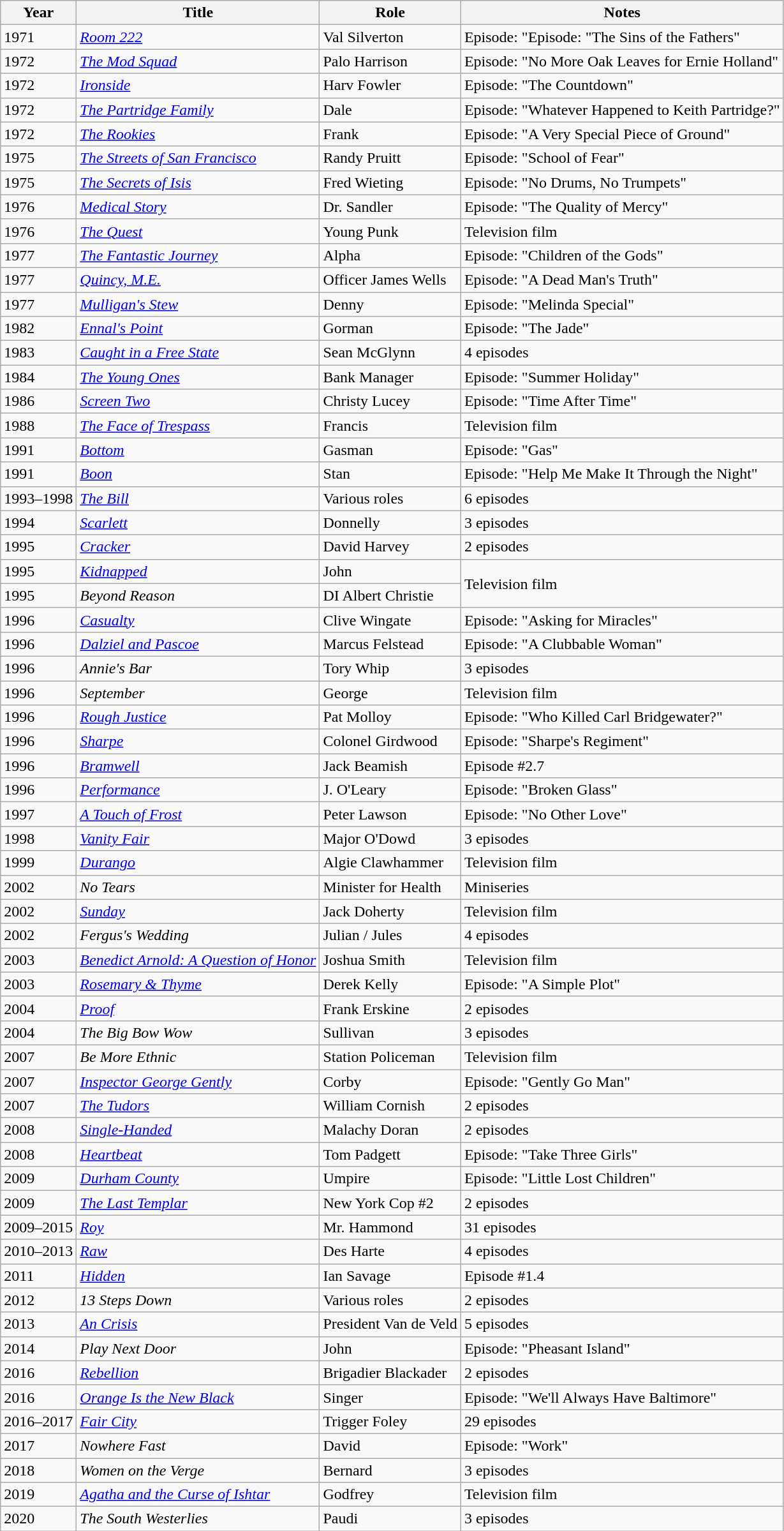<table class="wikitable sortable">
<tr>
<th>Year</th>
<th>Title</th>
<th>Role</th>
<th>Notes</th>
</tr>
<tr>
<td>1971</td>
<td><em><a href='#'>Room 222</a></em></td>
<td>Val Silverton</td>
<td>Episode: "Episode: "The Sins of the Fathers"</td>
</tr>
<tr>
<td>1972</td>
<td><em><a href='#'>The Mod Squad</a></em></td>
<td>Palo Harrison</td>
<td>Episode: "No More Oak Leaves for Ernie Holland"</td>
</tr>
<tr>
<td>1972</td>
<td><a href='#'><em>Ironside</em></a></td>
<td>Harv Fowler</td>
<td>Episode: "The Countdown"</td>
</tr>
<tr>
<td>1972</td>
<td><em><a href='#'>The Partridge Family</a></em></td>
<td>Dale</td>
<td>Episode: "Whatever Happened to Keith Partridge?"</td>
</tr>
<tr>
<td>1972</td>
<td><em><a href='#'>The Rookies</a></em></td>
<td>Frank</td>
<td>Episode: "A Very Special Piece of Ground"</td>
</tr>
<tr>
<td>1975</td>
<td><em><a href='#'>The Streets of San Francisco</a></em></td>
<td>Randy Pruitt</td>
<td>Episode: "School of Fear"</td>
</tr>
<tr>
<td>1975</td>
<td><em><a href='#'>The Secrets of Isis</a></em></td>
<td>Fred Wieting</td>
<td>Episode: "No Drums, No Trumpets"</td>
</tr>
<tr>
<td>1976</td>
<td><em><a href='#'>Medical Story</a></em></td>
<td>Dr. Sandler</td>
<td>Episode: "The Quality of Mercy"</td>
</tr>
<tr>
<td>1976</td>
<td><a href='#'><em>The Quest</em></a></td>
<td>Young Punk</td>
<td>Television film</td>
</tr>
<tr>
<td>1977</td>
<td><em><a href='#'>The Fantastic Journey</a></em></td>
<td>Alpha</td>
<td>Episode: "Children of the Gods"</td>
</tr>
<tr>
<td>1977</td>
<td><em><a href='#'>Quincy, M.E.</a></em></td>
<td>Officer James Wells</td>
<td>Episode: "A Dead Man's Truth"</td>
</tr>
<tr>
<td>1977</td>
<td><em><a href='#'>Mulligan's Stew</a></em></td>
<td>Denny</td>
<td>Episode: "Melinda Special"</td>
</tr>
<tr>
<td>1982</td>
<td><em><a href='#'>Ennal's Point</a></em></td>
<td>Gorman</td>
<td>Episode: "The Jade"</td>
</tr>
<tr>
<td>1983</td>
<td><em><a href='#'>Caught in a Free State</a></em></td>
<td>Sean McGlynn</td>
<td>4 episodes</td>
</tr>
<tr>
<td>1984</td>
<td><a href='#'><em>The Young Ones</em></a></td>
<td>Bank Manager</td>
<td>Episode: "Summer Holiday"</td>
</tr>
<tr>
<td>1986</td>
<td><em><a href='#'>Screen Two</a></em></td>
<td>Christy Lucey</td>
<td>Episode: "Time After Time"</td>
</tr>
<tr>
<td>1988</td>
<td><em><a href='#'>The Face of Trespass</a></em></td>
<td>Francis</td>
<td>Television film</td>
</tr>
<tr>
<td>1991</td>
<td><a href='#'><em>Bottom</em></a></td>
<td>Gasman</td>
<td>Episode: "Gas"</td>
</tr>
<tr>
<td>1991</td>
<td><a href='#'><em>Boon</em></a></td>
<td>Stan</td>
<td>Episode: "Help Me Make It Through the Night"</td>
</tr>
<tr>
<td>1993–1998</td>
<td><em><a href='#'>The Bill</a></em></td>
<td>Various roles</td>
<td>6 episodes</td>
</tr>
<tr>
<td>1994</td>
<td><a href='#'><em>Scarlett</em></a></td>
<td>Donnelly</td>
<td>3 episodes</td>
</tr>
<tr>
<td>1995</td>
<td><a href='#'><em>Cracker</em></a></td>
<td>David Harvey</td>
<td>2 episodes</td>
</tr>
<tr>
<td>1995</td>
<td><a href='#'><em>Kidnapped</em></a></td>
<td>John</td>
<td rowspan="2">Television film</td>
</tr>
<tr>
<td>1995</td>
<td><em>Beyond Reason</em></td>
<td>DI Albert Christie</td>
</tr>
<tr>
<td>1996</td>
<td><a href='#'><em>Casualty</em></a></td>
<td>Clive Wingate</td>
<td>Episode: "Asking for Miracles"</td>
</tr>
<tr>
<td>1996</td>
<td><a href='#'><em>Dalziel and Pascoe</em></a></td>
<td>Marcus Felstead</td>
<td>Episode: "A Clubbable Woman"</td>
</tr>
<tr>
<td>1996</td>
<td><em>Annie's Bar</em></td>
<td>Tory Whip</td>
<td>3 episodes</td>
</tr>
<tr>
<td>1996</td>
<td><em>September</em></td>
<td>George</td>
<td>Television film</td>
</tr>
<tr>
<td>1996</td>
<td><a href='#'><em>Rough Justice</em></a></td>
<td>Pat Molloy</td>
<td>Episode: "Who Killed Carl Bridgewater?"</td>
</tr>
<tr>
<td>1996</td>
<td><a href='#'><em>Sharpe</em></a></td>
<td>Colonel Girdwood</td>
<td>Episode: "Sharpe's Regiment"</td>
</tr>
<tr>
<td>1996</td>
<td><a href='#'><em>Bramwell</em></a></td>
<td>Jack Beamish</td>
<td>Episode #2.7</td>
</tr>
<tr>
<td>1996</td>
<td><a href='#'><em>Performance</em></a></td>
<td>J. O'Leary</td>
<td>Episode: "Broken Glass"</td>
</tr>
<tr>
<td>1997</td>
<td><em><a href='#'>A Touch of Frost</a></em></td>
<td>Peter Lawson</td>
<td>Episode: "No Other Love"</td>
</tr>
<tr>
<td>1998</td>
<td><a href='#'><em>Vanity Fair</em></a></td>
<td>Major O'Dowd</td>
<td>3 episodes</td>
</tr>
<tr>
<td>1999</td>
<td><a href='#'><em>Durango</em></a></td>
<td>Algie Clawhammer</td>
<td>Television film</td>
</tr>
<tr>
<td>2002</td>
<td><em>No Tears</em></td>
<td>Minister for Health</td>
<td>Miniseries</td>
</tr>
<tr>
<td>2002</td>
<td><a href='#'><em>Sunday</em></a></td>
<td>Jack Doherty</td>
<td>Television film</td>
</tr>
<tr>
<td>2002</td>
<td><em>Fergus's Wedding</em></td>
<td>Julian / Jules</td>
<td>4 episodes</td>
</tr>
<tr>
<td>2003</td>
<td><em><a href='#'>Benedict Arnold: A Question of Honor</a></em></td>
<td>Joshua Smith</td>
<td>Television film</td>
</tr>
<tr>
<td>2003</td>
<td><em><a href='#'>Rosemary & Thyme</a></em></td>
<td>Derek Kelly</td>
<td>Episode: "A Simple Plot"</td>
</tr>
<tr>
<td>2004</td>
<td><a href='#'><em>Proof</em></a></td>
<td>Frank Erskine</td>
<td>2 episodes</td>
</tr>
<tr>
<td>2004</td>
<td><em>The Big Bow Wow</em></td>
<td>Sullivan</td>
<td>3 episodes</td>
</tr>
<tr>
<td>2007</td>
<td><em>Be More Ethnic</em></td>
<td>Station Policeman</td>
<td>Television film</td>
</tr>
<tr>
<td>2007</td>
<td><em><a href='#'>Inspector George Gently</a></em></td>
<td>Corby</td>
<td>Episode: "Gently Go Man"</td>
</tr>
<tr>
<td>2007</td>
<td><em><a href='#'>The Tudors</a></em></td>
<td>William Cornish</td>
<td>2 episodes</td>
</tr>
<tr>
<td>2008</td>
<td><a href='#'><em>Single-Handed</em></a></td>
<td>Malachy Doran</td>
<td>2 episodes</td>
</tr>
<tr>
<td>2008</td>
<td><a href='#'><em>Heartbeat</em></a></td>
<td>Tom Padgett</td>
<td>Episode: "Take Three Girls"</td>
</tr>
<tr>
<td>2009</td>
<td><a href='#'><em>Durham County</em></a></td>
<td>Umpire</td>
<td>Episode: "Little Lost Children"</td>
</tr>
<tr>
<td>2009</td>
<td><a href='#'><em>The Last Templar</em></a></td>
<td>New York Cop #2</td>
<td>2 episodes</td>
</tr>
<tr>
<td>2009–2015</td>
<td><a href='#'><em>Roy</em></a></td>
<td>Mr. Hammond</td>
<td>31 episodes</td>
</tr>
<tr>
<td>2010–2013</td>
<td><a href='#'><em>Raw</em></a></td>
<td>Des Harte</td>
<td>4 episodes</td>
</tr>
<tr>
<td>2011</td>
<td><a href='#'><em>Hidden</em></a></td>
<td>Ian Savage</td>
<td>Episode #1.4</td>
</tr>
<tr>
<td>2012</td>
<td><em>13 Steps Down</em></td>
<td>Various roles</td>
<td>2 episodes</td>
</tr>
<tr>
<td>2013</td>
<td><em><a href='#'>An Crisis</a></em></td>
<td>President Van de Veld</td>
<td>5 episodes</td>
</tr>
<tr>
<td>2014</td>
<td><em>Play Next Door</em></td>
<td>John</td>
<td>Episode: "Pheasant Island"</td>
</tr>
<tr>
<td>2016</td>
<td><a href='#'><em>Rebellion</em></a></td>
<td>Brigadier Blackader</td>
<td>2 episodes</td>
</tr>
<tr>
<td>2016</td>
<td><em><a href='#'>Orange Is the New Black</a></em></td>
<td>Singer</td>
<td>Episode: "We'll Always Have Baltimore"</td>
</tr>
<tr>
<td>2016–2017</td>
<td><em><a href='#'>Fair City</a></em></td>
<td>Trigger Foley</td>
<td>29 episodes</td>
</tr>
<tr>
<td>2017</td>
<td><em>Nowhere Fast</em></td>
<td>David</td>
<td>Episode: "Work"</td>
</tr>
<tr>
<td>2018</td>
<td><em>Women on the Verge</em></td>
<td>Bernard</td>
<td>3 episodes</td>
</tr>
<tr>
<td>2019</td>
<td><em><a href='#'>Agatha and the Curse of Ishtar</a></em></td>
<td>Godfrey</td>
<td>Television film</td>
</tr>
<tr>
<td>2020</td>
<td><em>The South Westerlies</em></td>
<td>Paudi</td>
<td>3 episodes</td>
</tr>
</table>
